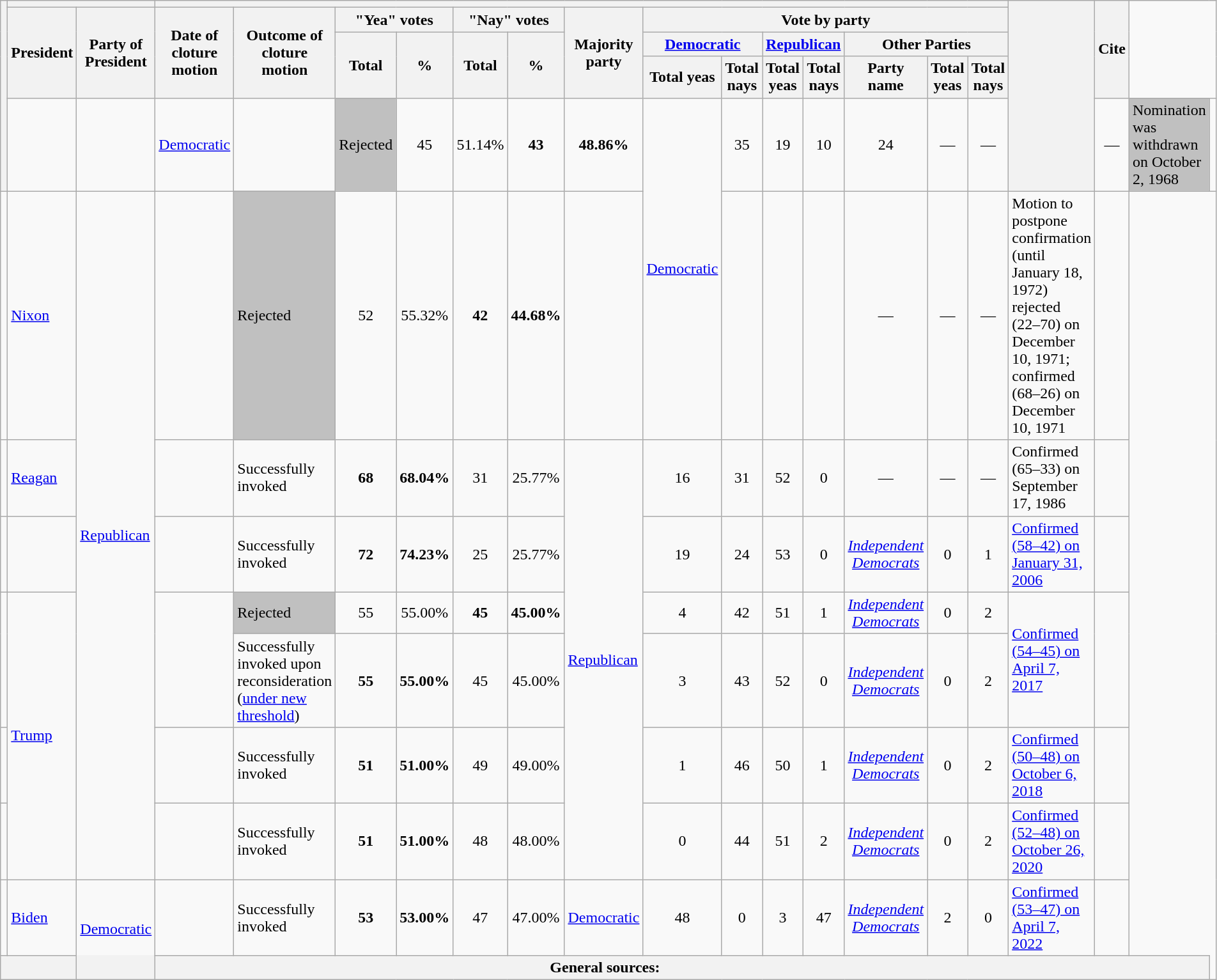<table class="wikitable sortable">
<tr>
<th rowspan=5></th>
<th colspan=2></th>
<th colspan=14></th>
<th rowspan=5></th>
<th rowspan=4>Cite</th>
</tr>
<tr>
<th rowspan=3>President</th>
<th rowspan=3>Party of President</th>
<th rowspan=3>Date of cloture motion</th>
<th rowspan=3>Outcome of cloture motion</th>
<th colspan=2>"Yea" votes</th>
<th colspan=2>"Nay" votes</th>
<th rowspan=3>Majority party</th>
<th colspan=7>Vote by party</th>
</tr>
<tr>
<th rowspan=2>Total</th>
<th rowspan=2>%</th>
<th rowspan=2>Total</th>
<th rowspan=2>%</th>
<th colspan=2><a href='#'>Democratic</a></th>
<th colspan=2><a href='#'>Republican</a></th>
<th colspan=3>Other Parties</th>
</tr>
<tr>
<th>Total yeas</th>
<th>Total nays</th>
<th>Total yeas</th>
<th>Total nays</th>
<th>Party name</th>
<th>Total yeas</th>
<th>Total nays</th>
</tr>
<tr>
<td></td>
<td></td>
<td><a href='#'>Democratic</a></td>
<td></td>
<td bgcolor="#c0c0c0">Rejected</td>
<td style="text-align:center">45</td>
<td style="text-align:center">51.14%</td>
<td style="text-align:center"><strong>43</strong></td>
<td style="text-align:center"><strong>48.86%</strong></td>
<td rowspan=2 ><a href='#'>Democratic</a></td>
<td style="text-align:center">35</td>
<td style="text-align:center">19</td>
<td style="text-align:center">10</td>
<td style="text-align:center">24</td>
<td style="text-align:center">—</td>
<td style="text-align:center">—</td>
<td style="text-align:center">—</td>
<td bgcolor="#c0c0c0">Nomination was withdrawn on October 2, 1968</td>
<td></td>
</tr>
<tr>
<td></td>
<td><a href='#'>Nixon</a></td>
<td rowspan=7 ><a href='#'>Republican</a></td>
<td></td>
<td bgcolor="#c0c0c0">Rejected</td>
<td style="text-align:center">52</td>
<td style="text-align:center">55.32%</td>
<td style="text-align:center"><strong>42</strong></td>
<td style="text-align:center"><strong>44.68%</strong></td>
<td style="text-align:center"></td>
<td style="text-align:center"></td>
<td style="text-align:center"></td>
<td style="text-align:center"></td>
<td style="text-align:center">—</td>
<td style="text-align:center">—</td>
<td style="text-align:center">—</td>
<td data-sort-value="Confirmed">Motion to postpone confirmation (until January 18, 1972) rejected (22–70) on December 10, 1971; confirmed (68–26) on December 10, 1971</td>
<td></td>
</tr>
<tr>
<td></td>
<td><a href='#'>Reagan</a></td>
<td></td>
<td>Successfully invoked</td>
<td style="text-align:center"><strong>68</strong></td>
<td style="text-align:center"><strong>68.04%</strong></td>
<td style="text-align:center">31</td>
<td style="text-align:center">25.77%</td>
<td rowspan=6 ><a href='#'>Republican</a></td>
<td style="text-align:center">16</td>
<td style="text-align:center">31</td>
<td style="text-align:center">52</td>
<td style="text-align:center">0</td>
<td style="text-align:center">—</td>
<td style="text-align:center">—</td>
<td style="text-align:center">—</td>
<td data-sort-value="Confirmed">Confirmed (65–33) on September 17, 1986</td>
<td></td>
</tr>
<tr>
<td></td>
<td></td>
<td></td>
<td>Successfully invoked</td>
<td style="text-align:center"><strong>72</strong></td>
<td style="text-align:center"><strong>74.23%</strong></td>
<td style="text-align:center">25</td>
<td style="text-align:center">25.77%</td>
<td style="text-align:center">19</td>
<td style="text-align:center">24</td>
<td style="text-align:center">53</td>
<td style="text-align:center">0</td>
<td style="text-align:center"><em><a href='#'>Independent Democrats</a></em></td>
<td style="text-align:center">0</td>
<td style="text-align:center">1</td>
<td><a href='#'>Confirmed (58–42) on January 31, 2006</a></td>
<td></td>
</tr>
<tr>
<td rowspan=2></td>
<td rowspan=4><a href='#'>Trump</a></td>
<td rowspan=2></td>
<td bgcolor="#c0c0c0">Rejected</td>
<td style="text-align:center">55</td>
<td style="text-align:center">55.00%</td>
<td style="text-align:center"><strong>45</strong></td>
<td style="text-align:center"><strong>45.00%</strong></td>
<td style="text-align:center">4</td>
<td style="text-align:center">42</td>
<td style="text-align:center">51</td>
<td style="text-align:center">1</td>
<td style="text-align:center"><em><a href='#'>Independent Democrats</a></em></td>
<td style="text-align:center">0</td>
<td style="text-align:center">2</td>
<td rowspan=2><a href='#'>Confirmed (54–45) on April 7, 2017</a></td>
<td rowspan=2></td>
</tr>
<tr>
<td data-sort-value="Successfully invoked">Successfully invoked upon reconsideration (<a href='#'>under new threshold</a>)</td>
<td style="text-align:center"><strong>55</strong></td>
<td style="text-align:center"><strong>55.00%</strong></td>
<td style="text-align:center">45</td>
<td style="text-align:center">45.00%</td>
<td style="text-align:center">3</td>
<td style="text-align:center">43</td>
<td style="text-align:center">52</td>
<td style="text-align:center">0</td>
<td style="text-align:center"><em><a href='#'>Independent Democrats</a></em></td>
<td style="text-align:center">0</td>
<td style="text-align:center">2</td>
</tr>
<tr>
<td></td>
<td></td>
<td>Successfully invoked</td>
<td style="text-align:center"><strong>51</strong></td>
<td style="text-align:center"><strong>51.00%</strong></td>
<td style="text-align:center">49</td>
<td style="text-align:center">49.00%</td>
<td style="text-align:center">1</td>
<td style="text-align:center">46</td>
<td style="text-align:center">50</td>
<td style="text-align:center">1</td>
<td style="text-align:center"><em><a href='#'>Independent Democrats</a></em></td>
<td style="text-align:center">0</td>
<td style="text-align:center">2</td>
<td><a href='#'>Confirmed (50–48) on October 6, 2018</a></td>
<td></td>
</tr>
<tr>
<td></td>
<td></td>
<td>Successfully invoked</td>
<td style="text-align:center"><strong>51</strong></td>
<td style="text-align:center"><strong>51.00%</strong></td>
<td style="text-align:center">48</td>
<td style="text-align:center">48.00%</td>
<td style="text-align:center">0</td>
<td style="text-align:center">44</td>
<td style="text-align:center">51</td>
<td style="text-align:center">2</td>
<td style="text-align:center"><em><a href='#'>Independent Democrats</a></em></td>
<td style="text-align:center">0</td>
<td style="text-align:center">2</td>
<td><a href='#'>Confirmed (52–48) on October 26, 2020</a></td>
<td></td>
</tr>
<tr>
<td></td>
<td><a href='#'>Biden</a></td>
<td rowspan=7 ><a href='#'>Democratic</a></td>
<td></td>
<td>Successfully invoked</td>
<td style="text-align:center"><strong>53</strong></td>
<td style="text-align:center"><strong>53.00%</strong></td>
<td style="text-align:center">47</td>
<td style="text-align:center">47.00%</td>
<td><a href='#'>Democratic</a></td>
<td style="text-align:center">48</td>
<td style="text-align:center">0</td>
<td style="text-align:center">3</td>
<td style="text-align:center">47</td>
<td style="text-align:center"><em><a href='#'>Independent Democrats</a></em></td>
<td style="text-align:center">2</td>
<td style="text-align:center">0</td>
<td><a href='#'>Confirmed (53–47) on April 7, 2022</a></td>
<td></td>
</tr>
<tr>
<th colspan=20>General sources:</th>
</tr>
</table>
